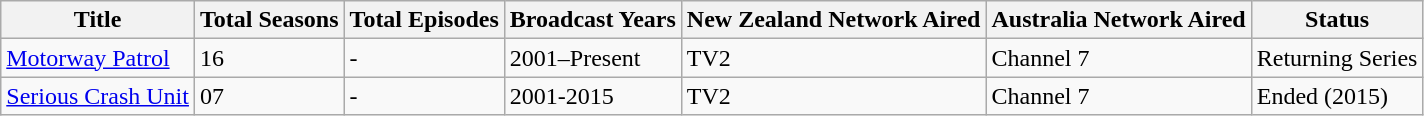<table class="wikitable">
<tr>
<th>Title</th>
<th>Total Seasons</th>
<th>Total Episodes</th>
<th>Broadcast Years</th>
<th>New Zealand Network Aired</th>
<th>Australia Network Aired</th>
<th>Status</th>
</tr>
<tr>
<td><a href='#'>Motorway Patrol</a></td>
<td>16</td>
<td>-</td>
<td>2001–Present</td>
<td>TV2</td>
<td>Channel 7</td>
<td>Returning Series</td>
</tr>
<tr>
<td><a href='#'>Serious Crash Unit</a></td>
<td>07</td>
<td>-</td>
<td>2001-2015</td>
<td>TV2</td>
<td>Channel 7</td>
<td>Ended (2015)</td>
</tr>
</table>
